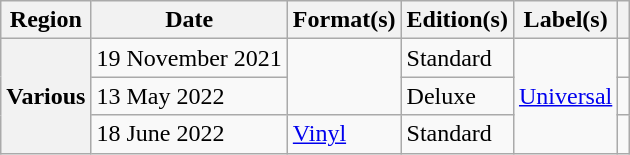<table class="wikitable plainrowheaders">
<tr>
<th scope="col">Region</th>
<th scope="col">Date</th>
<th scope="col">Format(s)</th>
<th scope="col">Edition(s)</th>
<th scope="col">Label(s)</th>
<th scope="col"></th>
</tr>
<tr>
<th scope="row" rowspan="3">Various</th>
<td>19 November 2021</td>
<td rowspan="2"></td>
<td>Standard</td>
<td rowspan="3"><a href='#'>Universal</a></td>
<td></td>
</tr>
<tr>
<td>13 May 2022</td>
<td>Deluxe</td>
<td></td>
</tr>
<tr>
<td>18 June 2022</td>
<td><a href='#'>Vinyl</a></td>
<td>Standard</td>
<td></td>
</tr>
</table>
